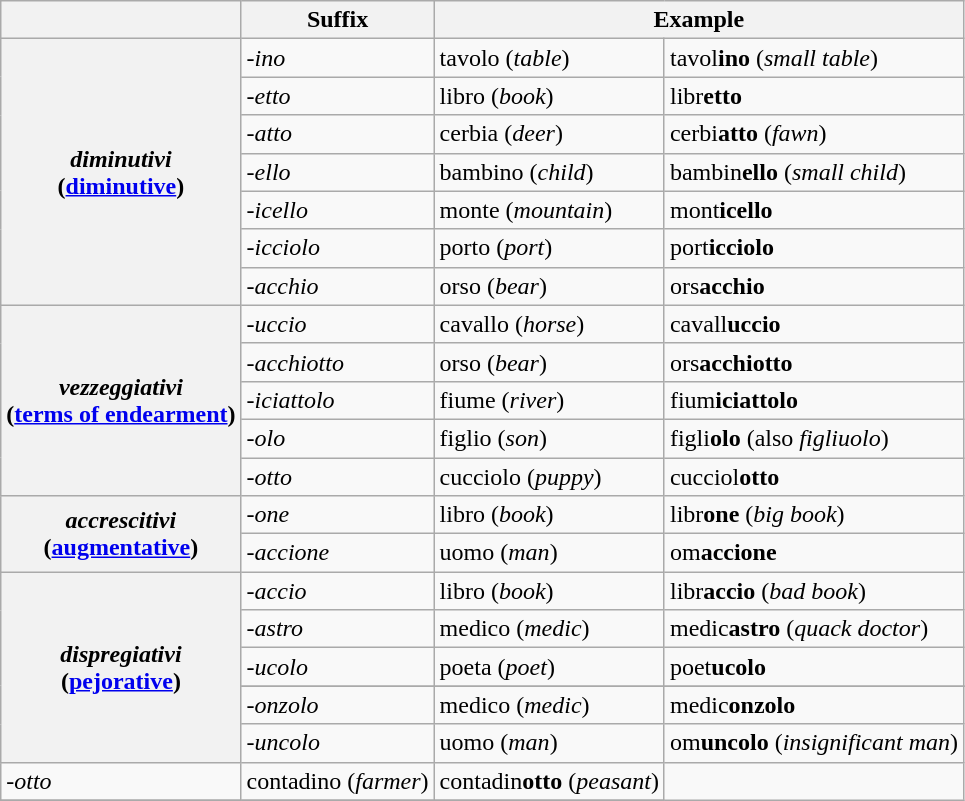<table class="wikitable" border="1">
<tr>
<th></th>
<th>Suffix</th>
<th colspan="2">Example</th>
</tr>
<tr>
<th rowspan="7"><em>diminutivi</em> <br> (<a href='#'>diminutive</a>)</th>
<td><em>-ino</em></td>
<td>tavolo (<em>table</em>)</td>
<td>tavol<strong>ino</strong> (<em>small table</em>)</td>
</tr>
<tr>
<td><em>-etto</em></td>
<td>libro (<em>book</em>)</td>
<td>libr<strong>etto</strong></td>
</tr>
<tr>
<td><em>-atto</em></td>
<td>cerbia (<em>deer</em>)</td>
<td>cerbi<strong>atto</strong> (<em>fawn</em>)</td>
</tr>
<tr>
<td><em>-ello</em></td>
<td>bambino (<em>child</em>)</td>
<td>bambin<strong>ello</strong> (<em>small child</em>)</td>
</tr>
<tr>
<td><em>-icello</em></td>
<td>monte (<em>mountain</em>)</td>
<td>mont<strong>icello</strong></td>
</tr>
<tr>
<td><em>-icciolo</em></td>
<td>porto (<em>port</em>)</td>
<td>port<strong>icciolo</strong></td>
</tr>
<tr>
<td><em>-acchio</em></td>
<td>orso (<em>bear</em>)</td>
<td>ors<strong>acchio</strong></td>
</tr>
<tr>
<th rowspan="5"><em>vezzeggiativi</em> <br> (<a href='#'>terms of endearment</a>)</th>
<td><em>-uccio</em></td>
<td>cavallo (<em>horse</em>)</td>
<td>cavall<strong>uccio</strong></td>
</tr>
<tr>
<td><em>-acchiotto</em></td>
<td>orso (<em>bear</em>)</td>
<td>ors<strong>acchiotto</strong></td>
</tr>
<tr>
<td><em>-iciattolo</em></td>
<td>fiume (<em>river</em>)</td>
<td>fium<strong>iciattolo</strong></td>
</tr>
<tr>
<td><em>-olo</em></td>
<td>figlio (<em>son</em>)</td>
<td>figli<strong>olo</strong> (also <em>figliuolo</em>)</td>
</tr>
<tr>
<td><em>-otto</em></td>
<td>cucciolo (<em>puppy</em>)</td>
<td>cucciol<strong>otto</strong></td>
</tr>
<tr>
<th rowspan="2"><em>accrescitivi</em> <br> (<a href='#'>augmentative</a>)</th>
<td><em>-one</em></td>
<td>libro (<em>book</em>)</td>
<td>libr<strong>one</strong> (<em>big book</em>)</td>
</tr>
<tr>
<td><em>-accione</em></td>
<td>uomo (<em>man</em>)</td>
<td>om<strong>accione</strong></td>
</tr>
<tr>
<th rowspan="6"><em>dispregiativi</em> <br> (<a href='#'>pejorative</a>)</th>
<td><em>-accio</em></td>
<td>libro (<em>book</em>)</td>
<td>libr<strong>accio</strong> (<em>bad book</em>)</td>
</tr>
<tr>
<td><em>-astro</em></td>
<td>medico (<em>medic</em>)</td>
<td>medic<strong>astro</strong> (<em>quack doctor</em>)</td>
</tr>
<tr>
<td><em>-ucolo</em></td>
<td>poeta (<em>poet</em>)</td>
<td>poet<strong>ucolo</strong></td>
</tr>
<tr>
</tr>
<tr>
<td><em>-onzolo</em></td>
<td>medico (<em>medic</em>)</td>
<td>medic<strong>onzolo</strong></td>
</tr>
<tr>
<td><em>-uncolo</em></td>
<td>uomo (<em>man</em>)</td>
<td>om<strong>uncolo</strong> (<em>insignificant man</em>)</td>
</tr>
<tr>
<td><em>-otto</em></td>
<td>contadino (<em>farmer</em>)</td>
<td>contadin<strong>otto</strong> (<em>peasant</em>)</td>
</tr>
<tr>
</tr>
</table>
